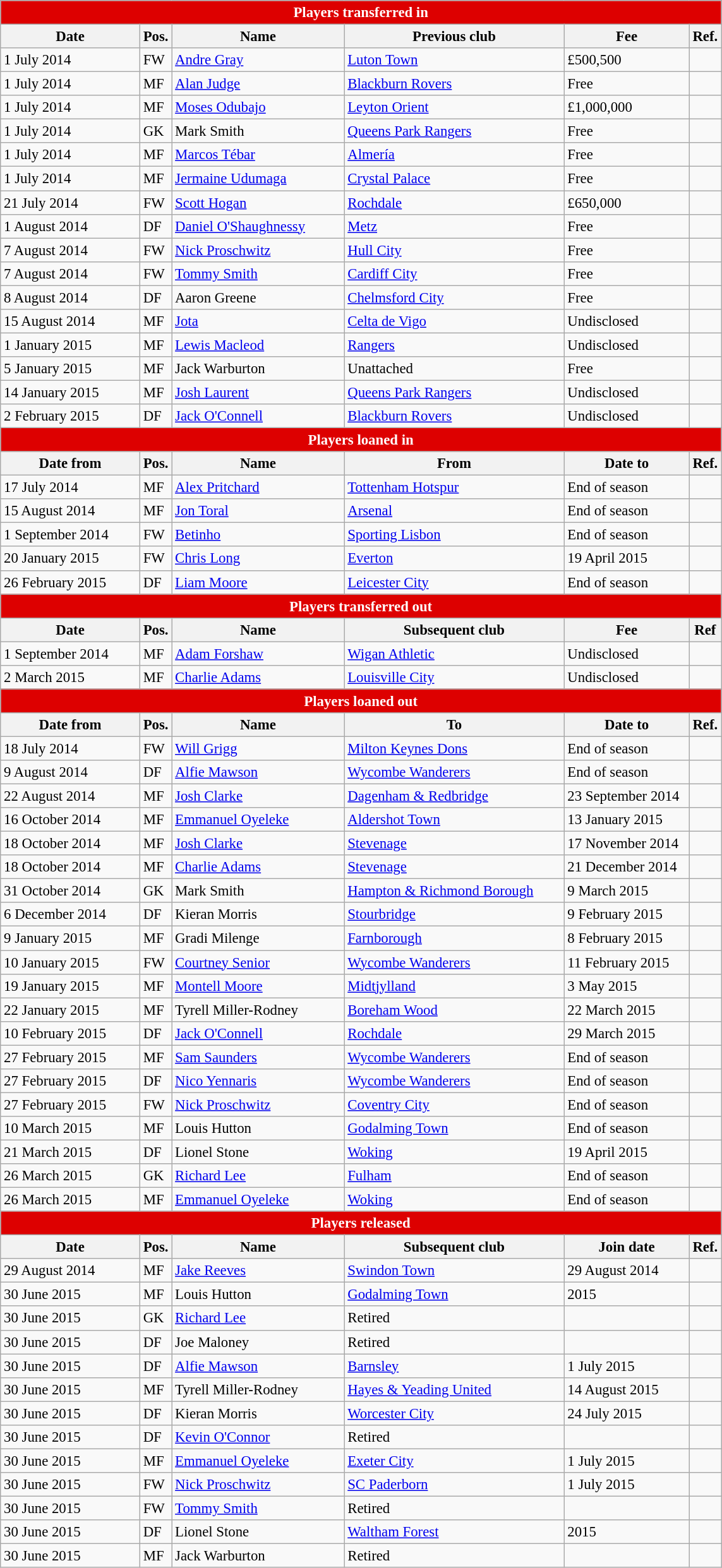<table class="wikitable" style="font-size:95%;">
<tr>
<th colspan="6" style="background:#d00; color:white; text-align:center;">Players transferred in</th>
</tr>
<tr>
<th style="width:140px;">Date</th>
<th style="width:25px;">Pos.</th>
<th style="width:175px;">Name</th>
<th style="width:225px;">Previous club</th>
<th style="width:125px;">Fee</th>
<th style="width:25px;">Ref.</th>
</tr>
<tr>
<td>1 July 2014</td>
<td>FW</td>
<td> <a href='#'>Andre Gray</a></td>
<td> <a href='#'>Luton Town</a></td>
<td>£500,500</td>
<td></td>
</tr>
<tr>
<td>1 July 2014</td>
<td>MF</td>
<td> <a href='#'>Alan Judge</a></td>
<td> <a href='#'>Blackburn Rovers</a></td>
<td>Free</td>
<td></td>
</tr>
<tr>
<td>1 July 2014</td>
<td>MF</td>
<td> <a href='#'>Moses Odubajo</a></td>
<td> <a href='#'>Leyton Orient</a></td>
<td>£1,000,000</td>
<td></td>
</tr>
<tr>
<td>1 July 2014</td>
<td>GK</td>
<td> Mark Smith</td>
<td> <a href='#'>Queens Park Rangers</a></td>
<td>Free</td>
<td></td>
</tr>
<tr>
<td>1 July 2014</td>
<td>MF</td>
<td> <a href='#'>Marcos Tébar</a></td>
<td> <a href='#'>Almería</a></td>
<td>Free</td>
<td></td>
</tr>
<tr>
<td>1 July 2014</td>
<td>MF</td>
<td> <a href='#'>Jermaine Udumaga</a></td>
<td> <a href='#'>Crystal Palace</a></td>
<td>Free</td>
<td></td>
</tr>
<tr>
<td>21 July 2014</td>
<td>FW</td>
<td> <a href='#'>Scott Hogan</a></td>
<td> <a href='#'>Rochdale</a></td>
<td>£650,000</td>
<td></td>
</tr>
<tr>
<td>1 August 2014</td>
<td>DF</td>
<td> <a href='#'>Daniel O'Shaughnessy</a></td>
<td> <a href='#'>Metz</a></td>
<td>Free</td>
<td></td>
</tr>
<tr>
<td>7 August 2014</td>
<td>FW</td>
<td> <a href='#'>Nick Proschwitz</a></td>
<td> <a href='#'>Hull City</a></td>
<td>Free</td>
<td></td>
</tr>
<tr>
<td>7 August 2014</td>
<td>FW</td>
<td> <a href='#'>Tommy Smith</a></td>
<td> <a href='#'>Cardiff City</a></td>
<td>Free</td>
<td></td>
</tr>
<tr>
<td>8 August 2014</td>
<td>DF</td>
<td> Aaron Greene</td>
<td> <a href='#'>Chelmsford City</a></td>
<td>Free</td>
<td></td>
</tr>
<tr>
<td>15 August 2014</td>
<td>MF</td>
<td> <a href='#'>Jota</a></td>
<td> <a href='#'>Celta de Vigo</a></td>
<td>Undisclosed</td>
<td></td>
</tr>
<tr>
<td>1 January 2015</td>
<td>MF</td>
<td> <a href='#'>Lewis Macleod</a></td>
<td> <a href='#'>Rangers</a></td>
<td>Undisclosed</td>
<td></td>
</tr>
<tr>
<td>5 January 2015</td>
<td>MF</td>
<td> Jack Warburton</td>
<td>Unattached</td>
<td>Free</td>
<td></td>
</tr>
<tr>
<td>14 January 2015</td>
<td>MF</td>
<td> <a href='#'>Josh Laurent</a></td>
<td> <a href='#'>Queens Park Rangers</a></td>
<td>Undisclosed</td>
<td></td>
</tr>
<tr>
<td>2 February 2015</td>
<td>DF</td>
<td> <a href='#'>Jack O'Connell</a></td>
<td> <a href='#'>Blackburn Rovers</a></td>
<td>Undisclosed</td>
<td></td>
</tr>
<tr>
<th colspan="6" style="background:#d00; color:white; text-align:center;">Players loaned in</th>
</tr>
<tr>
<th>Date from</th>
<th>Pos.</th>
<th>Name</th>
<th>From</th>
<th>Date to</th>
<th>Ref.</th>
</tr>
<tr>
<td>17 July 2014</td>
<td>MF</td>
<td> <a href='#'>Alex Pritchard</a></td>
<td> <a href='#'>Tottenham Hotspur</a></td>
<td>End of season</td>
<td></td>
</tr>
<tr>
<td>15 August 2014</td>
<td>MF</td>
<td> <a href='#'>Jon Toral</a></td>
<td> <a href='#'>Arsenal</a></td>
<td>End of season</td>
<td></td>
</tr>
<tr>
<td>1 September 2014</td>
<td>FW</td>
<td> <a href='#'>Betinho</a></td>
<td> <a href='#'>Sporting Lisbon</a></td>
<td>End of season</td>
<td></td>
</tr>
<tr>
<td>20 January 2015</td>
<td>FW</td>
<td> <a href='#'>Chris Long</a></td>
<td> <a href='#'>Everton</a></td>
<td>19 April 2015</td>
<td></td>
</tr>
<tr>
<td>26 February 2015</td>
<td>DF</td>
<td> <a href='#'>Liam Moore</a></td>
<td> <a href='#'>Leicester City</a></td>
<td>End of season</td>
<td></td>
</tr>
<tr>
<th colspan="6" style="background:#d00; color:white; text-align:center;">Players transferred out</th>
</tr>
<tr>
<th>Date</th>
<th>Pos.</th>
<th>Name</th>
<th>Subsequent club</th>
<th>Fee</th>
<th>Ref</th>
</tr>
<tr>
<td>1 September 2014</td>
<td>MF</td>
<td> <a href='#'>Adam Forshaw</a></td>
<td> <a href='#'>Wigan Athletic</a></td>
<td>Undisclosed</td>
<td></td>
</tr>
<tr>
<td>2 March 2015</td>
<td>MF</td>
<td> <a href='#'>Charlie Adams</a></td>
<td> <a href='#'>Louisville City</a></td>
<td>Undisclosed</td>
<td></td>
</tr>
<tr>
<th colspan="6" style="background:#d00; color:white; text-align:center;">Players loaned out</th>
</tr>
<tr>
<th>Date from</th>
<th>Pos.</th>
<th>Name</th>
<th>To</th>
<th>Date to</th>
<th>Ref.</th>
</tr>
<tr>
<td>18 July 2014</td>
<td>FW</td>
<td> <a href='#'>Will Grigg</a></td>
<td> <a href='#'>Milton Keynes Dons</a></td>
<td>End of season</td>
<td></td>
</tr>
<tr>
<td>9 August 2014</td>
<td>DF</td>
<td> <a href='#'>Alfie Mawson</a></td>
<td> <a href='#'>Wycombe Wanderers</a></td>
<td>End of season</td>
<td></td>
</tr>
<tr>
<td>22 August 2014</td>
<td>MF</td>
<td> <a href='#'>Josh Clarke</a></td>
<td> <a href='#'>Dagenham & Redbridge</a></td>
<td>23 September 2014</td>
<td></td>
</tr>
<tr>
<td>16 October 2014</td>
<td>MF</td>
<td> <a href='#'>Emmanuel Oyeleke</a></td>
<td> <a href='#'>Aldershot Town</a></td>
<td>13 January 2015</td>
<td></td>
</tr>
<tr>
<td>18 October 2014</td>
<td>MF</td>
<td> <a href='#'>Josh Clarke</a></td>
<td> <a href='#'>Stevenage</a></td>
<td>17 November 2014</td>
<td></td>
</tr>
<tr>
<td>18 October 2014</td>
<td>MF</td>
<td> <a href='#'>Charlie Adams</a></td>
<td> <a href='#'>Stevenage</a></td>
<td>21 December 2014</td>
<td></td>
</tr>
<tr>
<td>31 October 2014</td>
<td>GK</td>
<td> Mark Smith</td>
<td> <a href='#'>Hampton & Richmond Borough</a></td>
<td>9 March 2015</td>
<td></td>
</tr>
<tr>
<td>6 December 2014</td>
<td>DF</td>
<td> Kieran Morris</td>
<td> <a href='#'>Stourbridge</a></td>
<td>9 February 2015</td>
<td></td>
</tr>
<tr>
<td>9 January 2015</td>
<td>MF</td>
<td> Gradi Milenge</td>
<td> <a href='#'>Farnborough</a></td>
<td>8 February 2015</td>
<td></td>
</tr>
<tr>
<td>10 January 2015</td>
<td>FW</td>
<td> <a href='#'>Courtney Senior</a></td>
<td> <a href='#'>Wycombe Wanderers</a></td>
<td>11 February 2015</td>
<td></td>
</tr>
<tr>
<td>19 January 2015</td>
<td>MF</td>
<td> <a href='#'>Montell Moore</a></td>
<td> <a href='#'>Midtjylland</a></td>
<td>3 May 2015</td>
<td></td>
</tr>
<tr>
<td>22 January 2015</td>
<td>MF</td>
<td> Tyrell Miller-Rodney</td>
<td> <a href='#'>Boreham Wood</a></td>
<td>22 March 2015</td>
<td></td>
</tr>
<tr>
<td>10 February 2015</td>
<td>DF</td>
<td> <a href='#'>Jack O'Connell</a></td>
<td> <a href='#'>Rochdale</a></td>
<td>29 March 2015</td>
<td></td>
</tr>
<tr>
<td>27 February 2015</td>
<td>MF</td>
<td> <a href='#'>Sam Saunders</a></td>
<td> <a href='#'>Wycombe Wanderers</a></td>
<td>End of season</td>
<td></td>
</tr>
<tr>
<td>27 February 2015</td>
<td>DF</td>
<td> <a href='#'>Nico Yennaris</a></td>
<td> <a href='#'>Wycombe Wanderers</a></td>
<td>End of season</td>
<td></td>
</tr>
<tr>
<td>27 February 2015</td>
<td>FW</td>
<td> <a href='#'>Nick Proschwitz</a></td>
<td> <a href='#'>Coventry City</a></td>
<td>End of season</td>
<td></td>
</tr>
<tr>
<td>10 March 2015</td>
<td>MF</td>
<td> Louis Hutton</td>
<td> <a href='#'>Godalming Town</a></td>
<td>End of season</td>
<td></td>
</tr>
<tr>
<td>21 March 2015</td>
<td>DF</td>
<td> Lionel Stone</td>
<td> <a href='#'>Woking</a></td>
<td>19 April 2015</td>
<td></td>
</tr>
<tr>
<td>26 March 2015</td>
<td>GK</td>
<td> <a href='#'>Richard Lee</a></td>
<td> <a href='#'>Fulham</a></td>
<td>End of season</td>
<td></td>
</tr>
<tr>
<td>26 March 2015</td>
<td>MF</td>
<td> <a href='#'>Emmanuel Oyeleke</a></td>
<td> <a href='#'>Woking</a></td>
<td>End of season</td>
<td></td>
</tr>
<tr>
<th colspan="6" style="background:#d00; color:white; text-align:center;">Players released</th>
</tr>
<tr>
<th>Date</th>
<th>Pos.</th>
<th>Name</th>
<th>Subsequent club</th>
<th>Join date</th>
<th>Ref.</th>
</tr>
<tr>
<td>29 August 2014</td>
<td>MF</td>
<td> <a href='#'>Jake Reeves</a></td>
<td> <a href='#'>Swindon Town</a></td>
<td>29 August 2014</td>
<td></td>
</tr>
<tr>
<td>30 June 2015</td>
<td>MF</td>
<td> Louis Hutton</td>
<td> <a href='#'>Godalming Town</a></td>
<td>2015</td>
<td></td>
</tr>
<tr>
<td>30 June 2015</td>
<td>GK</td>
<td> <a href='#'>Richard Lee</a></td>
<td>Retired</td>
<td></td>
<td></td>
</tr>
<tr>
<td>30 June 2015</td>
<td>DF</td>
<td> Joe Maloney</td>
<td>Retired</td>
<td></td>
<td></td>
</tr>
<tr>
<td>30 June 2015</td>
<td>DF</td>
<td> <a href='#'>Alfie Mawson</a></td>
<td> <a href='#'>Barnsley</a></td>
<td>1 July 2015</td>
<td></td>
</tr>
<tr>
<td>30 June 2015</td>
<td>MF</td>
<td> Tyrell Miller-Rodney</td>
<td> <a href='#'>Hayes & Yeading United</a></td>
<td>14 August 2015</td>
<td></td>
</tr>
<tr>
<td>30 June 2015</td>
<td>DF</td>
<td> Kieran Morris</td>
<td> <a href='#'>Worcester City</a></td>
<td>24 July 2015</td>
<td></td>
</tr>
<tr>
<td>30 June 2015</td>
<td>DF</td>
<td> <a href='#'>Kevin O'Connor</a></td>
<td>Retired</td>
<td></td>
<td></td>
</tr>
<tr>
<td>30 June 2015</td>
<td>MF</td>
<td> <a href='#'>Emmanuel Oyeleke</a></td>
<td> <a href='#'>Exeter City</a></td>
<td>1 July 2015</td>
<td></td>
</tr>
<tr>
<td>30 June 2015</td>
<td>FW</td>
<td> <a href='#'>Nick Proschwitz</a></td>
<td> <a href='#'>SC Paderborn</a></td>
<td>1 July 2015</td>
<td></td>
</tr>
<tr>
<td>30 June 2015</td>
<td>FW</td>
<td> <a href='#'>Tommy Smith</a></td>
<td>Retired</td>
<td></td>
<td></td>
</tr>
<tr>
<td>30 June 2015</td>
<td>DF</td>
<td> Lionel Stone</td>
<td> <a href='#'>Waltham Forest</a></td>
<td>2015</td>
<td></td>
</tr>
<tr>
<td>30 June 2015</td>
<td>MF</td>
<td> Jack Warburton</td>
<td>Retired</td>
<td></td>
<td></td>
</tr>
</table>
